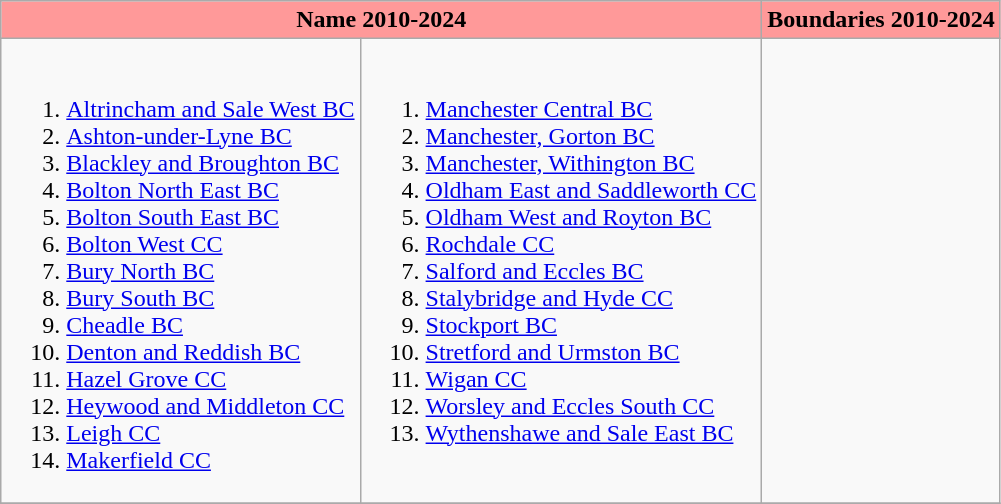<table class="wikitable">
<tr>
<th colspan="2" style="background-color:#ff9999">Name 2010-2024</th>
<th style="background-color:#ff9999">Boundaries 2010-2024</th>
</tr>
<tr>
<td valign="top"><br><ol><li><a href='#'>Altrincham and Sale West BC</a></li><li><a href='#'>Ashton-under-Lyne BC</a></li><li><a href='#'>Blackley and Broughton BC</a></li><li><a href='#'>Bolton North East BC</a></li><li><a href='#'>Bolton South East BC</a></li><li><a href='#'>Bolton West CC</a></li><li><a href='#'>Bury North BC</a></li><li><a href='#'>Bury South BC</a></li><li><a href='#'>Cheadle BC</a></li><li><a href='#'>Denton and Reddish BC</a></li><li><a href='#'>Hazel Grove CC</a></li><li><a href='#'>Heywood and Middleton CC</a></li><li><a href='#'>Leigh CC</a></li><li><a href='#'>Makerfield CC</a></li></ol></td>
<td valign="top"><br><ol>
<li>   <a href='#'>Manchester Central BC</a></li>
<li>   <a href='#'>Manchester, Gorton BC</a></li>
<li>   <a href='#'>Manchester, Withington BC</a></li>
<li>   <a href='#'>Oldham East and Saddleworth CC</a></li>
<li>   <a href='#'>Oldham West and Royton BC</a></li>
<li>   <a href='#'>Rochdale CC</a></li>
<li>   <a href='#'>Salford and Eccles BC</a></li>
<li>   <a href='#'>Stalybridge and Hyde CC</a></li>
<li>   <a href='#'>Stockport BC</a></li>
<li>   <a href='#'>Stretford and Urmston BC</a></li>
<li>   <a href='#'>Wigan CC</a></li>
<li>   <a href='#'>Worsley and Eccles South CC</a></li>
<li>   <a href='#'>Wythenshawe and Sale East BC</a></li>
</ol></td>
<td></td>
</tr>
<tr>
</tr>
</table>
